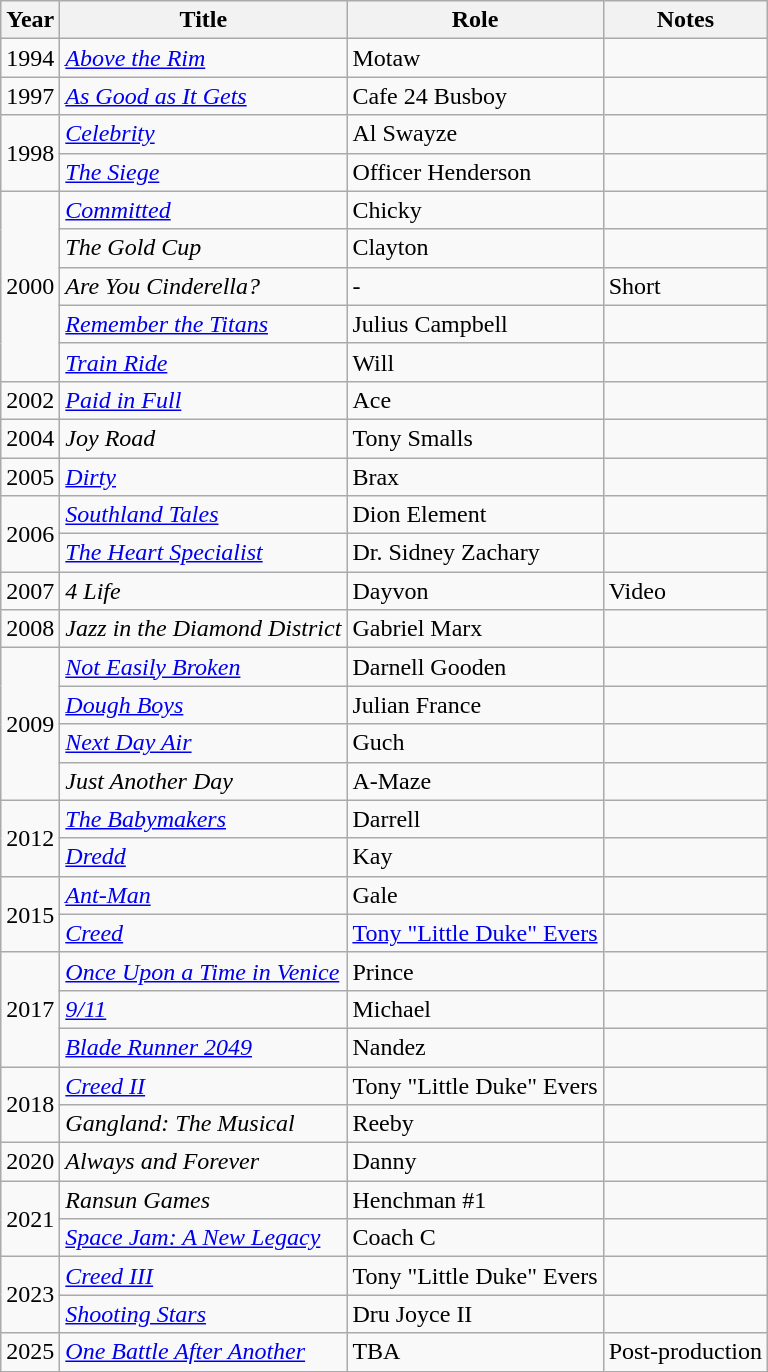<table class="wikitable sortable" . 1985 Rappin>
<tr>
<th>Year</th>
<th>Title</th>
<th>Role</th>
<th>Notes</th>
</tr>
<tr>
<td>1994</td>
<td><em><a href='#'>Above the Rim</a></em></td>
<td>Motaw</td>
<td></td>
</tr>
<tr>
<td>1997</td>
<td><em><a href='#'>As Good as It Gets</a></em></td>
<td>Cafe 24 Busboy</td>
<td></td>
</tr>
<tr>
<td rowspan=2>1998</td>
<td><em><a href='#'>Celebrity</a></em></td>
<td>Al Swayze</td>
<td></td>
</tr>
<tr>
<td><em><a href='#'>The Siege</a></em></td>
<td>Officer Henderson</td>
<td></td>
</tr>
<tr>
<td rowspan=5>2000</td>
<td><em><a href='#'>Committed</a></em></td>
<td>Chicky</td>
<td></td>
</tr>
<tr>
<td><em>The Gold Cup</em></td>
<td>Clayton</td>
<td></td>
</tr>
<tr>
<td><em>Are You Cinderella?</em></td>
<td>-</td>
<td>Short</td>
</tr>
<tr>
<td><em><a href='#'>Remember the Titans</a></em></td>
<td>Julius Campbell</td>
<td></td>
</tr>
<tr>
<td><em><a href='#'>Train Ride</a></em></td>
<td>Will</td>
<td></td>
</tr>
<tr>
<td>2002</td>
<td><em><a href='#'>Paid in Full</a></em></td>
<td>Ace</td>
<td></td>
</tr>
<tr>
<td>2004</td>
<td><em>Joy Road</em></td>
<td>Tony Smalls</td>
<td></td>
</tr>
<tr>
<td>2005</td>
<td><em><a href='#'>Dirty</a></em></td>
<td>Brax</td>
<td></td>
</tr>
<tr>
<td rowspan=2>2006</td>
<td><em><a href='#'>Southland Tales</a></em></td>
<td>Dion Element</td>
<td></td>
</tr>
<tr>
<td><em><a href='#'>The Heart Specialist</a></em></td>
<td>Dr. Sidney Zachary</td>
<td></td>
</tr>
<tr>
<td>2007</td>
<td><em>4 Life</em></td>
<td>Dayvon</td>
<td>Video</td>
</tr>
<tr>
<td>2008</td>
<td><em>Jazz in the Diamond District</em></td>
<td>Gabriel Marx</td>
<td></td>
</tr>
<tr>
<td rowspan=4>2009</td>
<td><em><a href='#'>Not Easily Broken</a></em></td>
<td>Darnell Gooden</td>
<td></td>
</tr>
<tr>
<td><em><a href='#'>Dough Boys</a></em></td>
<td>Julian France</td>
<td></td>
</tr>
<tr>
<td><em><a href='#'>Next Day Air</a></em></td>
<td>Guch</td>
<td></td>
</tr>
<tr>
<td><em>Just Another Day</em></td>
<td>A-Maze</td>
<td></td>
</tr>
<tr>
<td rowspan=2>2012</td>
<td><em><a href='#'>The Babymakers</a></em></td>
<td>Darrell</td>
<td></td>
</tr>
<tr>
<td><em><a href='#'>Dredd</a></em></td>
<td>Kay</td>
<td></td>
</tr>
<tr>
<td rowspan=2>2015</td>
<td><em><a href='#'>Ant-Man</a></em></td>
<td>Gale</td>
<td></td>
</tr>
<tr>
<td><em><a href='#'>Creed</a></em></td>
<td><a href='#'>Tony "Little Duke" Evers</a></td>
<td></td>
</tr>
<tr>
<td rowspan=3>2017</td>
<td><em><a href='#'>Once Upon a Time in Venice</a></em></td>
<td>Prince</td>
<td></td>
</tr>
<tr>
<td><em><a href='#'>9/11</a></em></td>
<td>Michael</td>
<td></td>
</tr>
<tr>
<td><em><a href='#'>Blade Runner 2049</a></em></td>
<td>Nandez</td>
<td></td>
</tr>
<tr>
<td rowspan=2>2018</td>
<td><em><a href='#'>Creed II</a></em></td>
<td>Tony "Little Duke" Evers</td>
<td></td>
</tr>
<tr>
<td><em>Gangland: The Musical</em></td>
<td>Reeby</td>
<td></td>
</tr>
<tr>
<td>2020</td>
<td><em>Always and Forever</em></td>
<td>Danny</td>
<td></td>
</tr>
<tr>
<td rowspan=2>2021</td>
<td><em>Ransun Games</em></td>
<td>Henchman #1</td>
<td></td>
</tr>
<tr>
<td><em><a href='#'>Space Jam: A New Legacy</a></em></td>
<td>Coach C</td>
<td></td>
</tr>
<tr>
<td rowspan="2">2023</td>
<td><em><a href='#'>Creed III</a></em></td>
<td>Tony "Little Duke" Evers</td>
<td></td>
</tr>
<tr>
<td><em><a href='#'>Shooting Stars</a></em></td>
<td>Dru Joyce II</td>
<td></td>
</tr>
<tr>
<td>2025</td>
<td><em><a href='#'>One Battle After Another</a></em></td>
<td>TBA</td>
<td>Post-production</td>
</tr>
</table>
